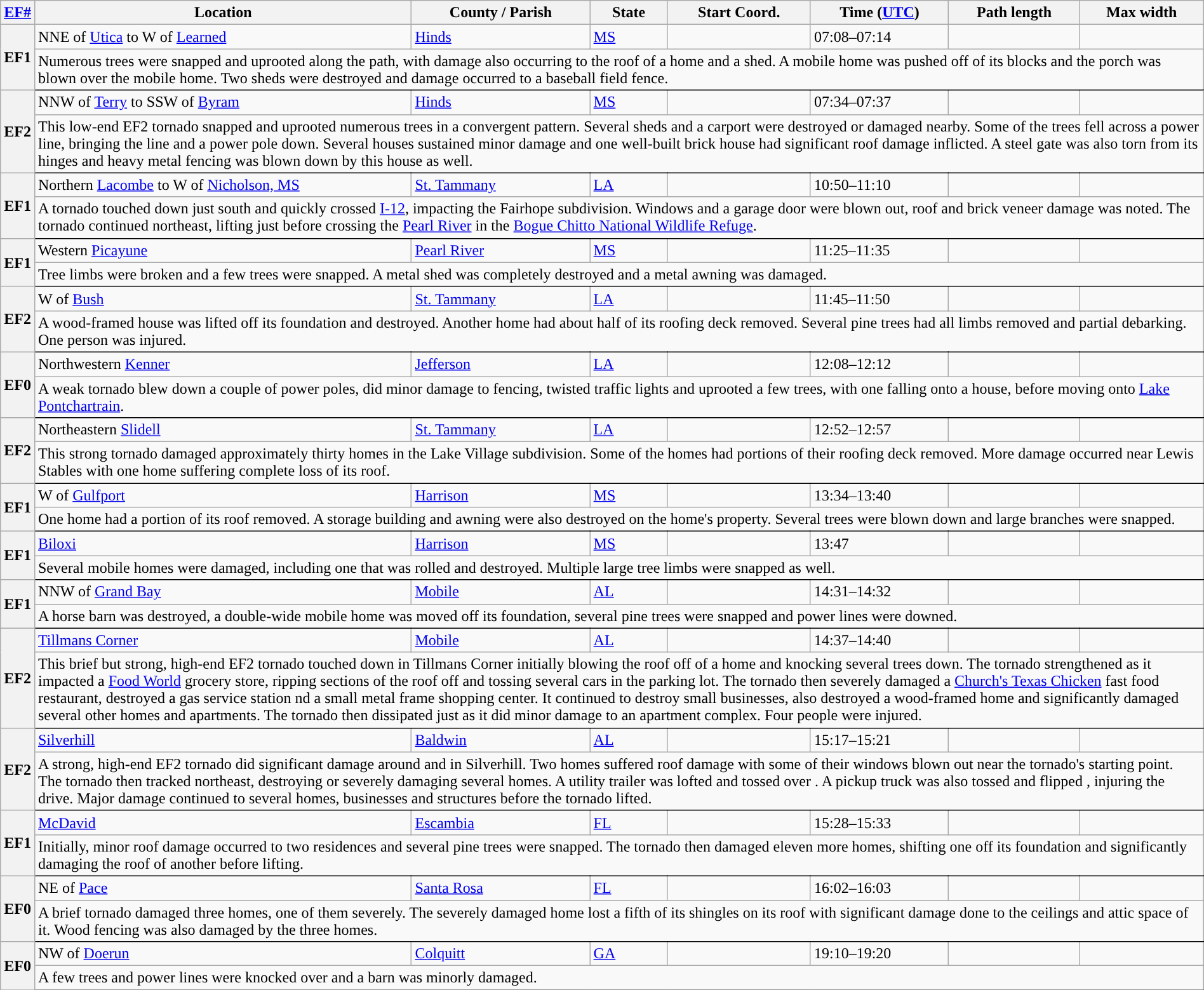<table class="wikitable sortable" style="width:100%;">
<tr>
<th scope="col" width="2%" align="center"><a href='#'>EF#</a></th>
<th scope="col" align="center" class="unsortable">Location</th>
<th scope="col" align="center" class="unsortable">County / Parish</th>
<th scope="col" align="center">State</th>
<th scope="col" align="center">Start Coord.</th>
<th scope="col" align="center">Time (<a href='#'>UTC</a>)</th>
<th scope="col" align="center">Path length</th>
<th scope="col" align="center">Max width</th>
</tr>
<tr>
<th scope="row" rowspan="2" style="background-color:#">EF1</th>
<td>NNE of <a href='#'>Utica</a> to W of <a href='#'>Learned</a></td>
<td><a href='#'>Hinds</a></td>
<td><a href='#'>MS</a></td>
<td></td>
<td>07:08–07:14</td>
<td></td>
<td></td>
</tr>
<tr class="expand-child">
<td colspan="8" style=" border-bottom: 1px solid black;">Numerous trees were snapped and uprooted along the path, with damage also occurring to the roof of a home and a shed. A mobile home was pushed off of its blocks and the porch was blown over the mobile home. Two sheds were destroyed and damage occurred to a baseball field fence.</td>
</tr>
<tr>
<th scope="row" rowspan="2" style="background-color:#">EF2</th>
<td>NNW of <a href='#'>Terry</a> to SSW of <a href='#'>Byram</a></td>
<td><a href='#'>Hinds</a></td>
<td><a href='#'>MS</a></td>
<td></td>
<td>07:34–07:37</td>
<td></td>
<td></td>
</tr>
<tr class="expand-child">
<td colspan="8" style=" border-bottom: 1px solid black;">This low-end EF2 tornado snapped and uprooted numerous trees in a convergent pattern. Several sheds and a carport were destroyed or damaged nearby. Some of the trees fell across a power line, bringing the line and a power pole down. Several houses sustained minor damage and one well-built brick house had significant roof damage inflicted. A steel gate was also torn from its hinges and heavy metal fencing was blown down by this house as well.</td>
</tr>
<tr>
<th scope="row" rowspan="2" style="background-color:#">EF1</th>
<td>Northern <a href='#'>Lacombe</a> to W of <a href='#'>Nicholson, MS</a></td>
<td><a href='#'>St. Tammany</a></td>
<td><a href='#'>LA</a></td>
<td></td>
<td>10:50–11:10</td>
<td></td>
<td></td>
</tr>
<tr class="expand-child">
<td colspan="8" style=" border-bottom: 1px solid black;">A tornado touched down just south and quickly crossed <a href='#'>I-12</a>, impacting the Fairhope subdivision. Windows and a garage door were blown out, roof and brick veneer damage was noted. The tornado continued northeast, lifting just before crossing the <a href='#'>Pearl River</a> in the <a href='#'>Bogue Chitto National Wildlife Refuge</a>.</td>
</tr>
<tr>
<th scope="row" rowspan="2" style="background-color:#">EF1</th>
<td>Western <a href='#'>Picayune</a></td>
<td><a href='#'>Pearl River</a></td>
<td><a href='#'>MS</a></td>
<td></td>
<td>11:25–11:35</td>
<td></td>
<td></td>
</tr>
<tr class="expand-child">
<td colspan="8" style=" border-bottom: 1px solid black;">Tree limbs were broken and a few trees were snapped. A metal shed was completely destroyed and a metal awning was damaged.</td>
</tr>
<tr>
<th scope="row" rowspan="2" style="background-color:#">EF2</th>
<td>W of <a href='#'>Bush</a></td>
<td><a href='#'>St. Tammany</a></td>
<td><a href='#'>LA</a></td>
<td></td>
<td>11:45–11:50</td>
<td></td>
<td></td>
</tr>
<tr class="expand-child">
<td colspan="8" style=" border-bottom: 1px solid black;">A wood-framed house was lifted off its foundation and destroyed. Another home had about half of its roofing deck removed. Several pine trees had all limbs removed and partial debarking. One person was injured.</td>
</tr>
<tr>
<th scope="row" rowspan="2" style="background-color:#">EF0</th>
<td>Northwestern <a href='#'>Kenner</a></td>
<td><a href='#'>Jefferson</a></td>
<td><a href='#'>LA</a></td>
<td></td>
<td>12:08–12:12</td>
<td></td>
<td></td>
</tr>
<tr class="expand-child">
<td colspan="8" style=" border-bottom: 1px solid black;">A weak tornado blew down a couple of power poles, did minor damage to fencing, twisted traffic lights and uprooted a few trees, with one falling onto a house, before moving onto <a href='#'>Lake Pontchartrain</a>.</td>
</tr>
<tr>
<th scope="row" rowspan="2" style="background-color:#">EF2</th>
<td>Northeastern <a href='#'>Slidell</a></td>
<td><a href='#'>St. Tammany</a></td>
<td><a href='#'>LA</a></td>
<td></td>
<td>12:52–12:57</td>
<td></td>
<td></td>
</tr>
<tr class="expand-child">
<td colspan="8" style=" border-bottom: 1px solid black;">This strong tornado damaged approximately thirty homes in the Lake Village subdivision. Some of the homes had portions of their roofing deck removed. More damage occurred near Lewis Stables with one home suffering complete loss of its roof.</td>
</tr>
<tr>
<th scope="row" rowspan="2" style="background-color:#">EF1</th>
<td>W of <a href='#'>Gulfport</a></td>
<td><a href='#'>Harrison</a></td>
<td><a href='#'>MS</a></td>
<td></td>
<td>13:34–13:40</td>
<td></td>
<td></td>
</tr>
<tr class="expand-child">
<td colspan="8" style=" border-bottom: 1px solid black;">One home had a portion of its roof removed. A storage building and awning were also destroyed on the home's property. Several trees were blown down and large branches were snapped.</td>
</tr>
<tr>
<th scope="row" rowspan="2" style="background-color:#">EF1</th>
<td><a href='#'>Biloxi</a></td>
<td><a href='#'>Harrison</a></td>
<td><a href='#'>MS</a></td>
<td></td>
<td>13:47</td>
<td></td>
<td></td>
</tr>
<tr class="expand-child">
<td colspan="8" style=" border-bottom: 1px solid black;">Several mobile homes were damaged, including one that was rolled and destroyed. Multiple large tree limbs were snapped as well.</td>
</tr>
<tr>
<th scope="row" rowspan="2" style="background-color:#">EF1</th>
<td>NNW of <a href='#'>Grand Bay</a></td>
<td><a href='#'>Mobile</a></td>
<td><a href='#'>AL</a></td>
<td></td>
<td>14:31–14:32</td>
<td></td>
<td></td>
</tr>
<tr class="expand-child">
<td colspan="8" style=" border-bottom: 1px solid black;">A horse barn was destroyed, a double-wide mobile home was moved off its foundation, several pine trees were snapped and power lines were downed.</td>
</tr>
<tr>
<th scope="row" rowspan="2" style="background-color:#">EF2</th>
<td><a href='#'>Tillmans Corner</a></td>
<td><a href='#'>Mobile</a></td>
<td><a href='#'>AL</a></td>
<td></td>
<td>14:37–14:40</td>
<td></td>
<td></td>
</tr>
<tr class="expand-child">
<td colspan="8" style=" border-bottom: 1px solid black;">This brief but strong, high-end EF2 tornado touched down in Tillmans Corner initially blowing the roof off of a home and knocking several trees down. The tornado strengthened as it impacted a <a href='#'>Food World</a> grocery store, ripping sections of the roof off and tossing several cars in the parking lot. The tornado then severely damaged a <a href='#'>Church's Texas Chicken</a> fast food restaurant, destroyed a gas service station nd a small metal frame shopping center. It continued to destroy small businesses, also destroyed a wood-framed home and significantly damaged several other homes and apartments. The tornado then dissipated just as it did minor damage to an apartment complex. Four people were injured.</td>
</tr>
<tr>
<th scope="row" rowspan="2" style="background-color:#">EF2</th>
<td><a href='#'>Silverhill</a></td>
<td><a href='#'>Baldwin</a></td>
<td><a href='#'>AL</a></td>
<td></td>
<td>15:17–15:21</td>
<td></td>
<td></td>
</tr>
<tr class="expand-child">
<td colspan="8" style=" border-bottom: 1px solid black;">A strong, high-end EF2 tornado did significant damage around and in Silverhill. Two homes suffered roof damage with some of their windows blown out near the tornado's starting point. The tornado then tracked northeast, destroying or severely damaging several homes. A utility trailer was lofted and tossed over . A pickup truck was also tossed and flipped , injuring the drive. Major damage continued to several homes, businesses and structures before the tornado lifted.</td>
</tr>
<tr>
<th scope="row" rowspan="2" style="background-color:#">EF1</th>
<td><a href='#'>McDavid</a></td>
<td><a href='#'>Escambia</a></td>
<td><a href='#'>FL</a></td>
<td></td>
<td>15:28–15:33</td>
<td></td>
<td></td>
</tr>
<tr class="expand-child">
<td colspan="8" style=" border-bottom: 1px solid black;">Initially, minor roof damage occurred to two residences and several pine trees were snapped. The tornado then damaged eleven more homes, shifting one off its foundation and significantly damaging the roof of another before lifting.</td>
</tr>
<tr>
<th scope="row" rowspan="2" style="background-color:#">EF0</th>
<td>NE of <a href='#'>Pace</a></td>
<td><a href='#'>Santa Rosa</a></td>
<td><a href='#'>FL</a></td>
<td></td>
<td>16:02–16:03</td>
<td></td>
<td></td>
</tr>
<tr class="expand-child">
<td colspan="8" style=" border-bottom: 1px solid black;">A brief tornado damaged three homes, one of them severely. The severely damaged home lost a fifth of its shingles on its roof with significant damage done to the ceilings and attic space of it. Wood fencing was also damaged by the three homes.</td>
</tr>
<tr>
<th scope="row" rowspan="2" style="background-color:#">EF0</th>
<td>NW of <a href='#'>Doerun</a></td>
<td><a href='#'>Colquitt</a></td>
<td><a href='#'>GA</a></td>
<td></td>
<td>19:10–19:20</td>
<td></td>
<td></td>
</tr>
<tr class="expand-child">
<td colspan="8" style=" border-bottom: 1px solid black;">A few trees and power lines were knocked over and a barn was minorly damaged.</td>
</tr>
<tr>
</tr>
</table>
